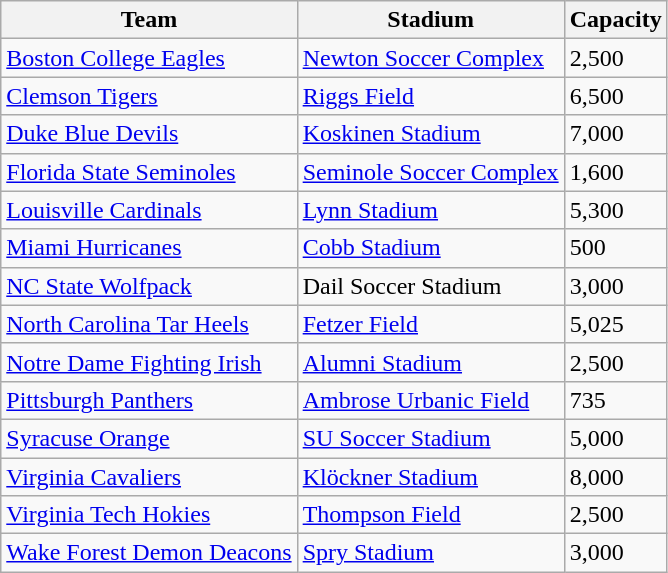<table class="wikitable" style="text-align:left">
<tr>
<th>Team</th>
<th>Stadium</th>
<th>Capacity</th>
</tr>
<tr>
<td><a href='#'>Boston College Eagles</a></td>
<td><a href='#'>Newton Soccer Complex</a></td>
<td>2,500</td>
</tr>
<tr>
<td><a href='#'>Clemson Tigers</a></td>
<td><a href='#'>Riggs Field</a></td>
<td>6,500</td>
</tr>
<tr>
<td><a href='#'>Duke Blue Devils</a></td>
<td><a href='#'>Koskinen Stadium</a></td>
<td>7,000</td>
</tr>
<tr>
<td><a href='#'>Florida State Seminoles</a></td>
<td><a href='#'>Seminole Soccer Complex</a></td>
<td>1,600</td>
</tr>
<tr>
<td><a href='#'>Louisville Cardinals</a></td>
<td><a href='#'>Lynn Stadium</a></td>
<td>5,300</td>
</tr>
<tr>
<td><a href='#'>Miami Hurricanes</a></td>
<td><a href='#'>Cobb Stadium</a></td>
<td>500</td>
</tr>
<tr>
<td><a href='#'>NC State Wolfpack</a></td>
<td>Dail Soccer Stadium</td>
<td>3,000</td>
</tr>
<tr>
<td><a href='#'>North Carolina Tar Heels</a></td>
<td><a href='#'>Fetzer Field</a></td>
<td>5,025</td>
</tr>
<tr>
<td><a href='#'>Notre Dame Fighting Irish</a></td>
<td><a href='#'>Alumni Stadium</a></td>
<td>2,500</td>
</tr>
<tr>
<td><a href='#'>Pittsburgh Panthers</a></td>
<td><a href='#'>Ambrose Urbanic Field</a></td>
<td>735</td>
</tr>
<tr>
<td><a href='#'>Syracuse Orange</a></td>
<td><a href='#'>SU Soccer Stadium</a></td>
<td>5,000</td>
</tr>
<tr>
<td><a href='#'>Virginia Cavaliers</a></td>
<td><a href='#'>Klöckner Stadium</a></td>
<td>8,000</td>
</tr>
<tr>
<td><a href='#'>Virginia Tech Hokies</a></td>
<td><a href='#'>Thompson Field</a></td>
<td>2,500</td>
</tr>
<tr>
<td><a href='#'>Wake Forest Demon Deacons</a></td>
<td><a href='#'>Spry Stadium</a></td>
<td>3,000</td>
</tr>
</table>
